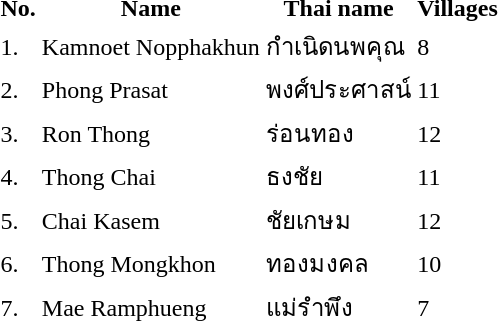<table>
<tr>
<th>No.</th>
<th>Name</th>
<th>Thai name</th>
<th>Villages</th>
<th></th>
</tr>
<tr>
<td>1.</td>
<td>Kamnoet Nopphakhun</td>
<td>กำเนิดนพคุณ</td>
<td>8</td>
<td></td>
</tr>
<tr>
<td>2.</td>
<td>Phong Prasat</td>
<td>พงศ์ประศาสน์</td>
<td>11</td>
<td></td>
</tr>
<tr>
<td>3.</td>
<td>Ron Thong</td>
<td>ร่อนทอง</td>
<td>12</td>
<td></td>
</tr>
<tr>
<td>4.</td>
<td>Thong Chai</td>
<td>ธงชัย</td>
<td>11</td>
<td></td>
</tr>
<tr>
<td>5.</td>
<td>Chai Kasem</td>
<td>ชัยเกษม</td>
<td>12</td>
<td></td>
</tr>
<tr>
<td>6.</td>
<td>Thong Mongkhon</td>
<td>ทองมงคล</td>
<td>10</td>
<td></td>
</tr>
<tr>
<td>7.</td>
<td>Mae Ramphueng</td>
<td>แม่รำพึง</td>
<td>7</td>
<td></td>
</tr>
</table>
